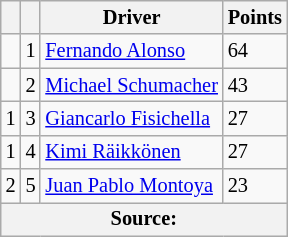<table class="wikitable" style="font-size: 85%;">
<tr>
<th></th>
<th></th>
<th>Driver</th>
<th>Points</th>
</tr>
<tr>
<td></td>
<td align="center">1</td>
<td> <a href='#'>Fernando Alonso</a></td>
<td>64</td>
</tr>
<tr>
<td></td>
<td align="center">2</td>
<td> <a href='#'>Michael Schumacher</a></td>
<td>43</td>
</tr>
<tr>
<td> 1</td>
<td align="center">3</td>
<td> <a href='#'>Giancarlo Fisichella</a></td>
<td>27</td>
</tr>
<tr>
<td> 1</td>
<td align="center">4</td>
<td> <a href='#'>Kimi Räikkönen</a></td>
<td>27</td>
</tr>
<tr>
<td> 2</td>
<td align="center">5</td>
<td> <a href='#'>Juan Pablo Montoya</a></td>
<td>23</td>
</tr>
<tr>
<th colspan=4>Source:</th>
</tr>
</table>
